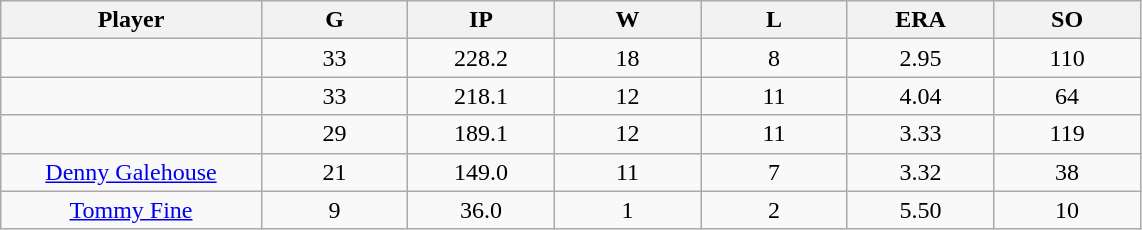<table class="wikitable sortable">
<tr>
<th bgcolor="#DDDDFF" width="16%">Player</th>
<th bgcolor="#DDDDFF" width="9%">G</th>
<th bgcolor="#DDDDFF" width="9%">IP</th>
<th bgcolor="#DDDDFF" width="9%">W</th>
<th bgcolor="#DDDDFF" width="9%">L</th>
<th bgcolor="#DDDDFF" width="9%">ERA</th>
<th bgcolor="#DDDDFF" width="9%">SO</th>
</tr>
<tr align="center">
<td></td>
<td>33</td>
<td>228.2</td>
<td>18</td>
<td>8</td>
<td>2.95</td>
<td>110</td>
</tr>
<tr align="center">
<td></td>
<td>33</td>
<td>218.1</td>
<td>12</td>
<td>11</td>
<td>4.04</td>
<td>64</td>
</tr>
<tr align="center">
<td></td>
<td>29</td>
<td>189.1</td>
<td>12</td>
<td>11</td>
<td>3.33</td>
<td>119</td>
</tr>
<tr align="center">
<td><a href='#'>Denny Galehouse</a></td>
<td>21</td>
<td>149.0</td>
<td>11</td>
<td>7</td>
<td>3.32</td>
<td>38</td>
</tr>
<tr align="center">
<td><a href='#'>Tommy Fine</a></td>
<td>9</td>
<td>36.0</td>
<td>1</td>
<td>2</td>
<td>5.50</td>
<td>10</td>
</tr>
</table>
